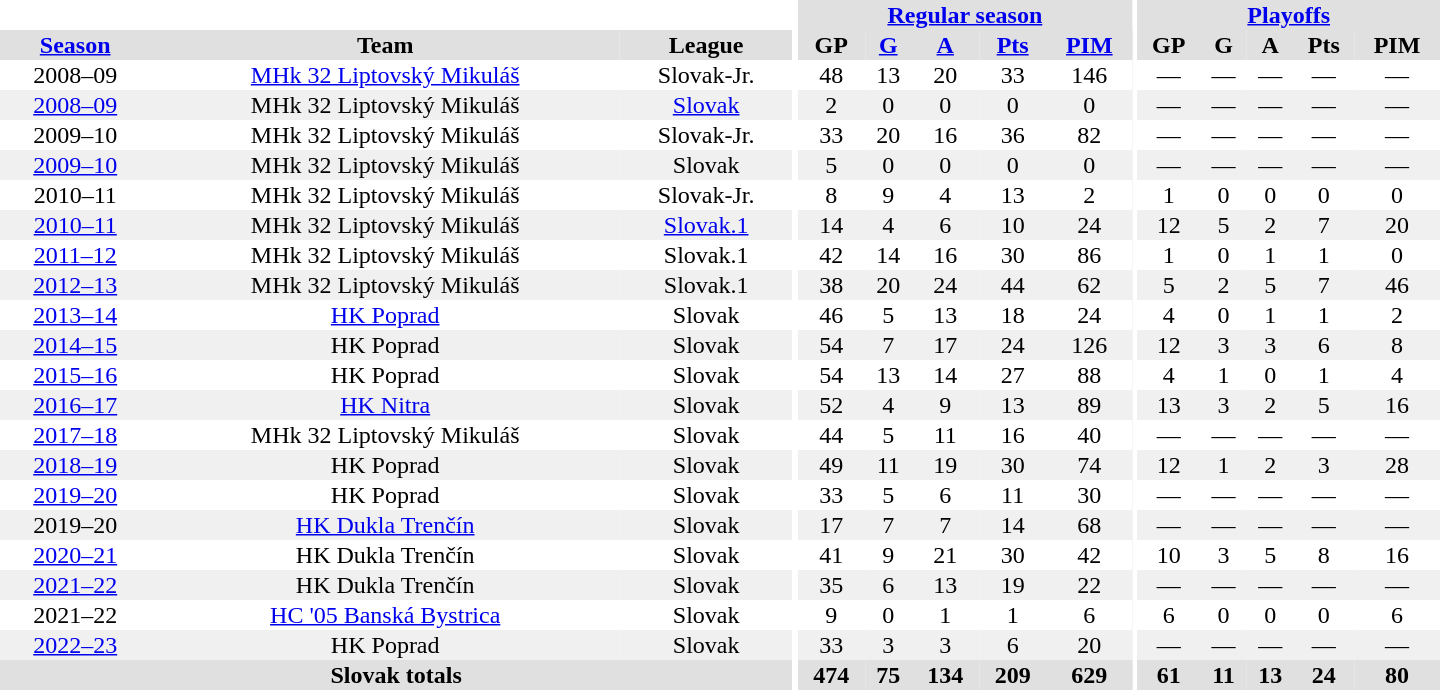<table border="0" cellpadding="1" cellspacing="0" style="text-align:center; width:60em">
<tr bgcolor="#e0e0e0">
<th colspan="3" bgcolor="#ffffff"></th>
<th rowspan="99" bgcolor="#ffffff"></th>
<th colspan="5"><a href='#'>Regular season</a></th>
<th rowspan="99" bgcolor="#ffffff"></th>
<th colspan="5"><a href='#'>Playoffs</a></th>
</tr>
<tr bgcolor="#e0e0e0">
<th><a href='#'>Season</a></th>
<th>Team</th>
<th>League</th>
<th>GP</th>
<th><a href='#'>G</a></th>
<th><a href='#'>A</a></th>
<th><a href='#'>Pts</a></th>
<th><a href='#'>PIM</a></th>
<th>GP</th>
<th>G</th>
<th>A</th>
<th>Pts</th>
<th>PIM</th>
</tr>
<tr>
<td>2008–09</td>
<td><a href='#'>MHk 32 Liptovský Mikuláš</a></td>
<td>Slovak-Jr.</td>
<td>48</td>
<td>13</td>
<td>20</td>
<td>33</td>
<td>146</td>
<td>—</td>
<td>—</td>
<td>—</td>
<td>—</td>
<td>—</td>
</tr>
<tr bgcolor="#f0f0f0">
<td><a href='#'>2008–09</a></td>
<td>MHk 32 Liptovský Mikuláš</td>
<td><a href='#'>Slovak</a></td>
<td>2</td>
<td>0</td>
<td>0</td>
<td>0</td>
<td>0</td>
<td>—</td>
<td>—</td>
<td>—</td>
<td>—</td>
<td>—</td>
</tr>
<tr>
<td>2009–10</td>
<td>MHk 32 Liptovský Mikuláš</td>
<td>Slovak-Jr.</td>
<td>33</td>
<td>20</td>
<td>16</td>
<td>36</td>
<td>82</td>
<td>—</td>
<td>—</td>
<td>—</td>
<td>—</td>
<td>—</td>
</tr>
<tr bgcolor="#f0f0f0">
<td><a href='#'>2009–10</a></td>
<td>MHk 32 Liptovský Mikuláš</td>
<td>Slovak</td>
<td>5</td>
<td>0</td>
<td>0</td>
<td>0</td>
<td>0</td>
<td>—</td>
<td>—</td>
<td>—</td>
<td>—</td>
<td>—</td>
</tr>
<tr>
<td>2010–11</td>
<td>MHk 32 Liptovský Mikuláš</td>
<td>Slovak-Jr.</td>
<td>8</td>
<td>9</td>
<td>4</td>
<td>13</td>
<td>2</td>
<td>1</td>
<td>0</td>
<td>0</td>
<td>0</td>
<td>0</td>
</tr>
<tr bgcolor="#f0f0f0">
<td><a href='#'>2010–11</a></td>
<td>MHk 32 Liptovský Mikuláš</td>
<td><a href='#'>Slovak.1</a></td>
<td>14</td>
<td>4</td>
<td>6</td>
<td>10</td>
<td>24</td>
<td>12</td>
<td>5</td>
<td>2</td>
<td>7</td>
<td>20</td>
</tr>
<tr>
<td><a href='#'>2011–12</a></td>
<td>MHk 32 Liptovský Mikuláš</td>
<td>Slovak.1</td>
<td>42</td>
<td>14</td>
<td>16</td>
<td>30</td>
<td>86</td>
<td>1</td>
<td>0</td>
<td>1</td>
<td>1</td>
<td>0</td>
</tr>
<tr bgcolor="#f0f0f0">
<td><a href='#'>2012–13</a></td>
<td>MHk 32 Liptovský Mikuláš</td>
<td>Slovak.1</td>
<td>38</td>
<td>20</td>
<td>24</td>
<td>44</td>
<td>62</td>
<td>5</td>
<td>2</td>
<td>5</td>
<td>7</td>
<td>46</td>
</tr>
<tr>
<td><a href='#'>2013–14</a></td>
<td><a href='#'>HK Poprad</a></td>
<td>Slovak</td>
<td>46</td>
<td>5</td>
<td>13</td>
<td>18</td>
<td>24</td>
<td>4</td>
<td>0</td>
<td>1</td>
<td>1</td>
<td>2</td>
</tr>
<tr bgcolor="#f0f0f0">
<td><a href='#'>2014–15</a></td>
<td>HK Poprad</td>
<td>Slovak</td>
<td>54</td>
<td>7</td>
<td>17</td>
<td>24</td>
<td>126</td>
<td>12</td>
<td>3</td>
<td>3</td>
<td>6</td>
<td>8</td>
</tr>
<tr>
<td><a href='#'>2015–16</a></td>
<td>HK Poprad</td>
<td>Slovak</td>
<td>54</td>
<td>13</td>
<td>14</td>
<td>27</td>
<td>88</td>
<td>4</td>
<td>1</td>
<td>0</td>
<td>1</td>
<td>4</td>
</tr>
<tr bgcolor="#f0f0f0">
<td><a href='#'>2016–17</a></td>
<td><a href='#'>HK Nitra</a></td>
<td>Slovak</td>
<td>52</td>
<td>4</td>
<td>9</td>
<td>13</td>
<td>89</td>
<td>13</td>
<td>3</td>
<td>2</td>
<td>5</td>
<td>16</td>
</tr>
<tr>
<td><a href='#'>2017–18</a></td>
<td>MHk 32 Liptovský Mikuláš</td>
<td>Slovak</td>
<td>44</td>
<td>5</td>
<td>11</td>
<td>16</td>
<td>40</td>
<td>—</td>
<td>—</td>
<td>—</td>
<td>—</td>
<td>—</td>
</tr>
<tr bgcolor="#f0f0f0">
<td><a href='#'>2018–19</a></td>
<td>HK Poprad</td>
<td>Slovak</td>
<td>49</td>
<td>11</td>
<td>19</td>
<td>30</td>
<td>74</td>
<td>12</td>
<td>1</td>
<td>2</td>
<td>3</td>
<td>28</td>
</tr>
<tr>
<td><a href='#'>2019–20</a></td>
<td>HK Poprad</td>
<td>Slovak</td>
<td>33</td>
<td>5</td>
<td>6</td>
<td>11</td>
<td>30</td>
<td>—</td>
<td>—</td>
<td>—</td>
<td>—</td>
<td>—</td>
</tr>
<tr bgcolor="#f0f0f0">
<td>2019–20</td>
<td><a href='#'>HK Dukla Trenčín</a></td>
<td>Slovak</td>
<td>17</td>
<td>7</td>
<td>7</td>
<td>14</td>
<td>68</td>
<td>—</td>
<td>—</td>
<td>—</td>
<td>—</td>
<td>—</td>
</tr>
<tr>
<td><a href='#'>2020–21</a></td>
<td>HK Dukla Trenčín</td>
<td>Slovak</td>
<td>41</td>
<td>9</td>
<td>21</td>
<td>30</td>
<td>42</td>
<td>10</td>
<td>3</td>
<td>5</td>
<td>8</td>
<td>16</td>
</tr>
<tr bgcolor="#f0f0f0">
<td><a href='#'>2021–22</a></td>
<td>HK Dukla Trenčín</td>
<td>Slovak</td>
<td>35</td>
<td>6</td>
<td>13</td>
<td>19</td>
<td>22</td>
<td>—</td>
<td>—</td>
<td>—</td>
<td>—</td>
<td>—</td>
</tr>
<tr>
<td>2021–22</td>
<td><a href='#'>HC '05 Banská Bystrica</a></td>
<td>Slovak</td>
<td>9</td>
<td>0</td>
<td>1</td>
<td>1</td>
<td>6</td>
<td>6</td>
<td>0</td>
<td>0</td>
<td>0</td>
<td>6</td>
</tr>
<tr bgcolor="#f0f0f0">
<td><a href='#'>2022–23</a></td>
<td>HK Poprad</td>
<td>Slovak</td>
<td>33</td>
<td>3</td>
<td>3</td>
<td>6</td>
<td>20</td>
<td>—</td>
<td>—</td>
<td>—</td>
<td>—</td>
<td>—</td>
</tr>
<tr bgcolor="#e0e0e0">
<th colspan="3">Slovak totals</th>
<th>474</th>
<th>75</th>
<th>134</th>
<th>209</th>
<th>629</th>
<th>61</th>
<th>11</th>
<th>13</th>
<th>24</th>
<th>80</th>
</tr>
</table>
